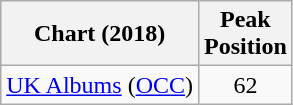<table class="wikitable">
<tr>
<th>Chart (2018)</th>
<th>Peak<br>Position</th>
</tr>
<tr>
<td><a href='#'>UK Albums</a> (<a href='#'>OCC</a>)</td>
<td style="text-align:center">62</td>
</tr>
</table>
